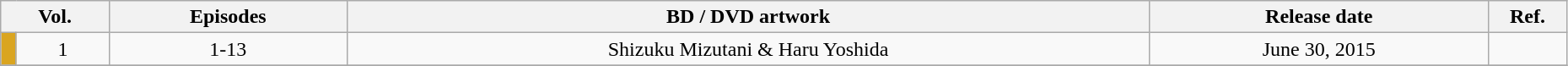<table class="wikitable" style="text-align: center; width: 98%;">
<tr>
<th colspan="2">Vol.</th>
<th>Episodes</th>
<th>BD / DVD artwork</th>
<th>Release date</th>
<th width="5%">Ref.</th>
</tr>
<tr>
<td width="1%" style="background: Goldenrod;"></td>
<td>1</td>
<td>1-13</td>
<td>Shizuku Mizutani & Haru Yoshida</td>
<td>June 30, 2015</td>
<td></td>
</tr>
<tr>
</tr>
</table>
